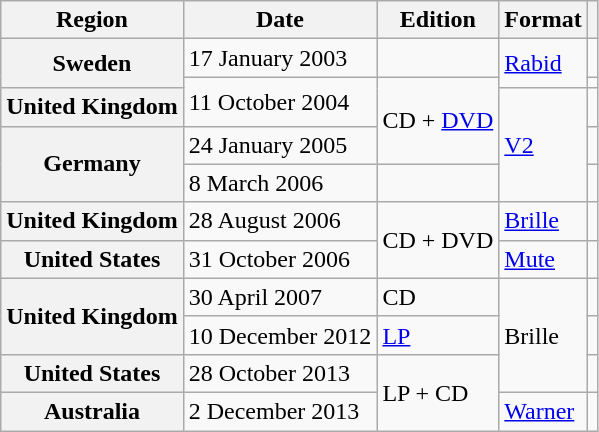<table class="wikitable plainrowheaders">
<tr>
<th scope="col">Region</th>
<th scope="col">Date</th>
<th scope="col">Edition</th>
<th scope="col">Format</th>
<th scope="col"></th>
</tr>
<tr>
<th scope="row" rowspan="2">Sweden</th>
<td>17 January 2003</td>
<td></td>
<td rowspan="2"><a href='#'>Rabid</a></td>
<td align="center"></td>
</tr>
<tr>
<td rowspan="2">11 October 2004</td>
<td rowspan="3">CD + <a href='#'>DVD</a></td>
<td align="center"></td>
</tr>
<tr>
<th scope="row">United Kingdom</th>
<td rowspan="3"><a href='#'>V2</a></td>
<td align="center"></td>
</tr>
<tr>
<th scope="row" rowspan="2">Germany</th>
<td>24 January 2005</td>
<td align="center"></td>
</tr>
<tr>
<td>8 March 2006</td>
<td></td>
<td align="center"></td>
</tr>
<tr>
<th scope="row">United Kingdom</th>
<td>28 August 2006</td>
<td rowspan="2">CD + DVD</td>
<td><a href='#'>Brille</a></td>
<td align="center"></td>
</tr>
<tr>
<th scope="row">United States</th>
<td>31 October 2006</td>
<td><a href='#'>Mute</a></td>
<td align="center"></td>
</tr>
<tr>
<th scope="row" rowspan="2">United Kingdom</th>
<td>30 April 2007</td>
<td>CD</td>
<td rowspan="3">Brille</td>
<td align="center"></td>
</tr>
<tr>
<td>10 December 2012</td>
<td><a href='#'>LP</a></td>
<td align="center"></td>
</tr>
<tr>
<th scope="row">United States</th>
<td>28 October 2013</td>
<td rowspan="2">LP + CD</td>
<td align="center"></td>
</tr>
<tr>
<th scope="row">Australia</th>
<td>2 December 2013</td>
<td><a href='#'>Warner</a></td>
<td align="center"></td>
</tr>
</table>
